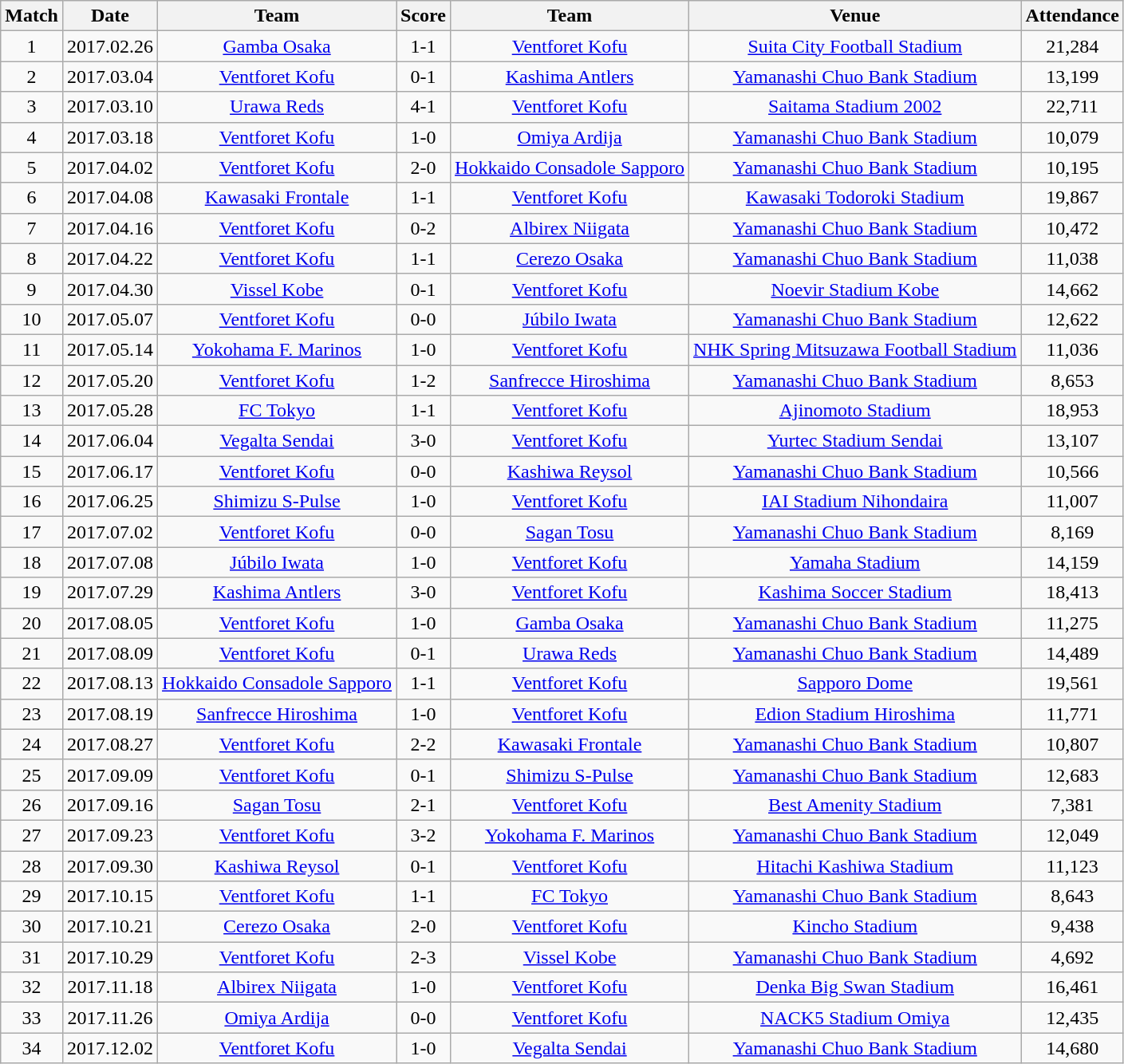<table class="wikitable" style="text-align:center;">
<tr>
<th>Match</th>
<th>Date</th>
<th>Team</th>
<th>Score</th>
<th>Team</th>
<th>Venue</th>
<th>Attendance</th>
</tr>
<tr>
<td>1</td>
<td>2017.02.26</td>
<td><a href='#'>Gamba Osaka</a></td>
<td>1-1</td>
<td><a href='#'>Ventforet Kofu</a></td>
<td><a href='#'>Suita City Football Stadium</a></td>
<td>21,284</td>
</tr>
<tr>
<td>2</td>
<td>2017.03.04</td>
<td><a href='#'>Ventforet Kofu</a></td>
<td>0-1</td>
<td><a href='#'>Kashima Antlers</a></td>
<td><a href='#'>Yamanashi Chuo Bank Stadium</a></td>
<td>13,199</td>
</tr>
<tr>
<td>3</td>
<td>2017.03.10</td>
<td><a href='#'>Urawa Reds</a></td>
<td>4-1</td>
<td><a href='#'>Ventforet Kofu</a></td>
<td><a href='#'>Saitama Stadium 2002</a></td>
<td>22,711</td>
</tr>
<tr>
<td>4</td>
<td>2017.03.18</td>
<td><a href='#'>Ventforet Kofu</a></td>
<td>1-0</td>
<td><a href='#'>Omiya Ardija</a></td>
<td><a href='#'>Yamanashi Chuo Bank Stadium</a></td>
<td>10,079</td>
</tr>
<tr>
<td>5</td>
<td>2017.04.02</td>
<td><a href='#'>Ventforet Kofu</a></td>
<td>2-0</td>
<td><a href='#'>Hokkaido Consadole Sapporo</a></td>
<td><a href='#'>Yamanashi Chuo Bank Stadium</a></td>
<td>10,195</td>
</tr>
<tr>
<td>6</td>
<td>2017.04.08</td>
<td><a href='#'>Kawasaki Frontale</a></td>
<td>1-1</td>
<td><a href='#'>Ventforet Kofu</a></td>
<td><a href='#'>Kawasaki Todoroki Stadium</a></td>
<td>19,867</td>
</tr>
<tr>
<td>7</td>
<td>2017.04.16</td>
<td><a href='#'>Ventforet Kofu</a></td>
<td>0-2</td>
<td><a href='#'>Albirex Niigata</a></td>
<td><a href='#'>Yamanashi Chuo Bank Stadium</a></td>
<td>10,472</td>
</tr>
<tr>
<td>8</td>
<td>2017.04.22</td>
<td><a href='#'>Ventforet Kofu</a></td>
<td>1-1</td>
<td><a href='#'>Cerezo Osaka</a></td>
<td><a href='#'>Yamanashi Chuo Bank Stadium</a></td>
<td>11,038</td>
</tr>
<tr>
<td>9</td>
<td>2017.04.30</td>
<td><a href='#'>Vissel Kobe</a></td>
<td>0-1</td>
<td><a href='#'>Ventforet Kofu</a></td>
<td><a href='#'>Noevir Stadium Kobe</a></td>
<td>14,662</td>
</tr>
<tr>
<td>10</td>
<td>2017.05.07</td>
<td><a href='#'>Ventforet Kofu</a></td>
<td>0-0</td>
<td><a href='#'>Júbilo Iwata</a></td>
<td><a href='#'>Yamanashi Chuo Bank Stadium</a></td>
<td>12,622</td>
</tr>
<tr>
<td>11</td>
<td>2017.05.14</td>
<td><a href='#'>Yokohama F. Marinos</a></td>
<td>1-0</td>
<td><a href='#'>Ventforet Kofu</a></td>
<td><a href='#'>NHK Spring Mitsuzawa Football Stadium</a></td>
<td>11,036</td>
</tr>
<tr>
<td>12</td>
<td>2017.05.20</td>
<td><a href='#'>Ventforet Kofu</a></td>
<td>1-2</td>
<td><a href='#'>Sanfrecce Hiroshima</a></td>
<td><a href='#'>Yamanashi Chuo Bank Stadium</a></td>
<td>8,653</td>
</tr>
<tr>
<td>13</td>
<td>2017.05.28</td>
<td><a href='#'>FC Tokyo</a></td>
<td>1-1</td>
<td><a href='#'>Ventforet Kofu</a></td>
<td><a href='#'>Ajinomoto Stadium</a></td>
<td>18,953</td>
</tr>
<tr>
<td>14</td>
<td>2017.06.04</td>
<td><a href='#'>Vegalta Sendai</a></td>
<td>3-0</td>
<td><a href='#'>Ventforet Kofu</a></td>
<td><a href='#'>Yurtec Stadium Sendai</a></td>
<td>13,107</td>
</tr>
<tr>
<td>15</td>
<td>2017.06.17</td>
<td><a href='#'>Ventforet Kofu</a></td>
<td>0-0</td>
<td><a href='#'>Kashiwa Reysol</a></td>
<td><a href='#'>Yamanashi Chuo Bank Stadium</a></td>
<td>10,566</td>
</tr>
<tr>
<td>16</td>
<td>2017.06.25</td>
<td><a href='#'>Shimizu S-Pulse</a></td>
<td>1-0</td>
<td><a href='#'>Ventforet Kofu</a></td>
<td><a href='#'>IAI Stadium Nihondaira</a></td>
<td>11,007</td>
</tr>
<tr>
<td>17</td>
<td>2017.07.02</td>
<td><a href='#'>Ventforet Kofu</a></td>
<td>0-0</td>
<td><a href='#'>Sagan Tosu</a></td>
<td><a href='#'>Yamanashi Chuo Bank Stadium</a></td>
<td>8,169</td>
</tr>
<tr>
<td>18</td>
<td>2017.07.08</td>
<td><a href='#'>Júbilo Iwata</a></td>
<td>1-0</td>
<td><a href='#'>Ventforet Kofu</a></td>
<td><a href='#'>Yamaha Stadium</a></td>
<td>14,159</td>
</tr>
<tr>
<td>19</td>
<td>2017.07.29</td>
<td><a href='#'>Kashima Antlers</a></td>
<td>3-0</td>
<td><a href='#'>Ventforet Kofu</a></td>
<td><a href='#'>Kashima Soccer Stadium</a></td>
<td>18,413</td>
</tr>
<tr>
<td>20</td>
<td>2017.08.05</td>
<td><a href='#'>Ventforet Kofu</a></td>
<td>1-0</td>
<td><a href='#'>Gamba Osaka</a></td>
<td><a href='#'>Yamanashi Chuo Bank Stadium</a></td>
<td>11,275</td>
</tr>
<tr>
<td>21</td>
<td>2017.08.09</td>
<td><a href='#'>Ventforet Kofu</a></td>
<td>0-1</td>
<td><a href='#'>Urawa Reds</a></td>
<td><a href='#'>Yamanashi Chuo Bank Stadium</a></td>
<td>14,489</td>
</tr>
<tr>
<td>22</td>
<td>2017.08.13</td>
<td><a href='#'>Hokkaido Consadole Sapporo</a></td>
<td>1-1</td>
<td><a href='#'>Ventforet Kofu</a></td>
<td><a href='#'>Sapporo Dome</a></td>
<td>19,561</td>
</tr>
<tr>
<td>23</td>
<td>2017.08.19</td>
<td><a href='#'>Sanfrecce Hiroshima</a></td>
<td>1-0</td>
<td><a href='#'>Ventforet Kofu</a></td>
<td><a href='#'>Edion Stadium Hiroshima</a></td>
<td>11,771</td>
</tr>
<tr>
<td>24</td>
<td>2017.08.27</td>
<td><a href='#'>Ventforet Kofu</a></td>
<td>2-2</td>
<td><a href='#'>Kawasaki Frontale</a></td>
<td><a href='#'>Yamanashi Chuo Bank Stadium</a></td>
<td>10,807</td>
</tr>
<tr>
<td>25</td>
<td>2017.09.09</td>
<td><a href='#'>Ventforet Kofu</a></td>
<td>0-1</td>
<td><a href='#'>Shimizu S-Pulse</a></td>
<td><a href='#'>Yamanashi Chuo Bank Stadium</a></td>
<td>12,683</td>
</tr>
<tr>
<td>26</td>
<td>2017.09.16</td>
<td><a href='#'>Sagan Tosu</a></td>
<td>2-1</td>
<td><a href='#'>Ventforet Kofu</a></td>
<td><a href='#'>Best Amenity Stadium</a></td>
<td>7,381</td>
</tr>
<tr>
<td>27</td>
<td>2017.09.23</td>
<td><a href='#'>Ventforet Kofu</a></td>
<td>3-2</td>
<td><a href='#'>Yokohama F. Marinos</a></td>
<td><a href='#'>Yamanashi Chuo Bank Stadium</a></td>
<td>12,049</td>
</tr>
<tr>
<td>28</td>
<td>2017.09.30</td>
<td><a href='#'>Kashiwa Reysol</a></td>
<td>0-1</td>
<td><a href='#'>Ventforet Kofu</a></td>
<td><a href='#'>Hitachi Kashiwa Stadium</a></td>
<td>11,123</td>
</tr>
<tr>
<td>29</td>
<td>2017.10.15</td>
<td><a href='#'>Ventforet Kofu</a></td>
<td>1-1</td>
<td><a href='#'>FC Tokyo</a></td>
<td><a href='#'>Yamanashi Chuo Bank Stadium</a></td>
<td>8,643</td>
</tr>
<tr>
<td>30</td>
<td>2017.10.21</td>
<td><a href='#'>Cerezo Osaka</a></td>
<td>2-0</td>
<td><a href='#'>Ventforet Kofu</a></td>
<td><a href='#'>Kincho Stadium</a></td>
<td>9,438</td>
</tr>
<tr>
<td>31</td>
<td>2017.10.29</td>
<td><a href='#'>Ventforet Kofu</a></td>
<td>2-3</td>
<td><a href='#'>Vissel Kobe</a></td>
<td><a href='#'>Yamanashi Chuo Bank Stadium</a></td>
<td>4,692</td>
</tr>
<tr>
<td>32</td>
<td>2017.11.18</td>
<td><a href='#'>Albirex Niigata</a></td>
<td>1-0</td>
<td><a href='#'>Ventforet Kofu</a></td>
<td><a href='#'>Denka Big Swan Stadium</a></td>
<td>16,461</td>
</tr>
<tr>
<td>33</td>
<td>2017.11.26</td>
<td><a href='#'>Omiya Ardija</a></td>
<td>0-0</td>
<td><a href='#'>Ventforet Kofu</a></td>
<td><a href='#'>NACK5 Stadium Omiya</a></td>
<td>12,435</td>
</tr>
<tr>
<td>34</td>
<td>2017.12.02</td>
<td><a href='#'>Ventforet Kofu</a></td>
<td>1-0</td>
<td><a href='#'>Vegalta Sendai</a></td>
<td><a href='#'>Yamanashi Chuo Bank Stadium</a></td>
<td>14,680</td>
</tr>
</table>
